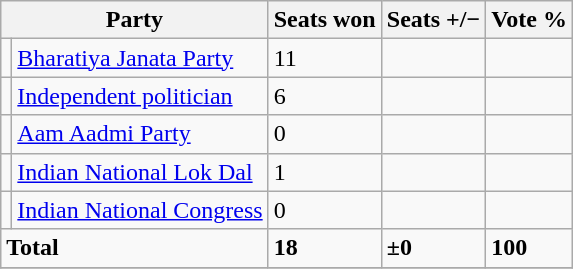<table class="sortable wikitable">
<tr>
<th colspan="2">Party</th>
<th>Seats won</th>
<th><strong>Seats +/−</strong></th>
<th>Vote %</th>
</tr>
<tr>
<td></td>
<td><a href='#'>Bharatiya Janata Party</a></td>
<td>11</td>
<td></td>
<td></td>
</tr>
<tr>
<td></td>
<td><a href='#'>Independent politician</a></td>
<td>6</td>
<td></td>
<td></td>
</tr>
<tr>
<td></td>
<td><a href='#'>Aam Aadmi Party</a></td>
<td>0</td>
<td></td>
<td></td>
</tr>
<tr>
<td></td>
<td><a href='#'>Indian National Lok Dal</a></td>
<td>1</td>
<td></td>
<td></td>
</tr>
<tr>
<td></td>
<td><a href='#'>Indian National Congress</a></td>
<td>0</td>
<td></td>
<td></td>
</tr>
<tr>
<td colspan="2"><strong>Total</strong></td>
<td><strong>18</strong></td>
<td><strong>±0</strong></td>
<td><strong>100</strong></td>
</tr>
<tr>
</tr>
</table>
